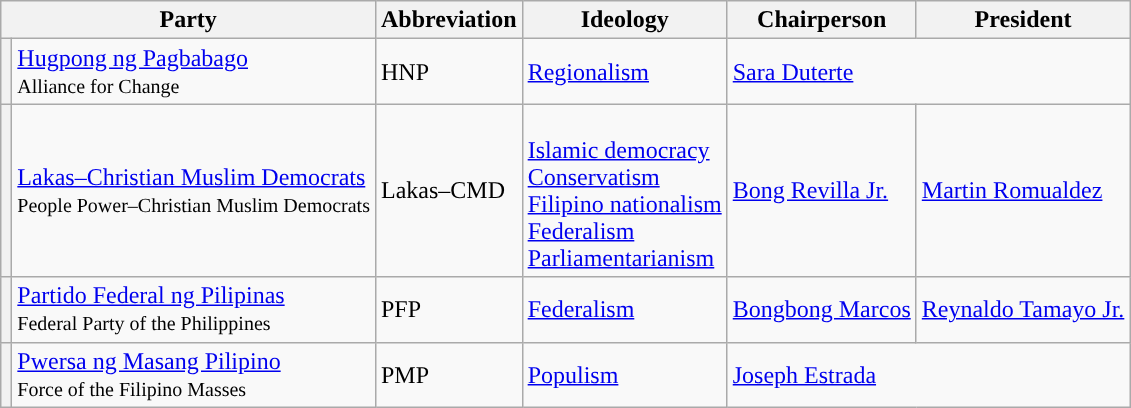<table class="wikitable">
<tr>
<th colspan="2">Party</th>
<th>Abbreviation</th>
<th>Ideology</th>
<th>Chairperson</th>
<th>President</th>
</tr>
<tr>
<th style="background:"></th>
<td><a href='#'>Hugpong ng Pagbabago</a><br><small>Alliance for Change</small></td>
<td>HNP</td>
<td><a href='#'>Regionalism</a></td>
<td colspan="2"><a href='#'>Sara Duterte</a></td>
</tr>
<tr>
<th style="background:"></th>
<td><a href='#'>Lakas–Christian Muslim Democrats</a><br><small>People Power–Christian Muslim Democrats</small></td>
<td>Lakas–CMD</td>
<td><br><a href='#'>Islamic democracy</a><br><a href='#'>Conservatism</a><br><a href='#'>Filipino nationalism</a><br><a href='#'>Federalism</a><br><a href='#'>Parliamentarianism</a></td>
<td><a href='#'>Bong Revilla Jr.</a></td>
<td><a href='#'>Martin Romualdez</a></td>
</tr>
<tr>
<th style="background:"></th>
<td><a href='#'>Partido Federal ng Pilipinas</a><br><small>Federal Party of the Philippines</small></td>
<td>PFP</td>
<td><a href='#'>Federalism</a></td>
<td><a href='#'>Bongbong Marcos</a></td>
<td><a href='#'>Reynaldo Tamayo Jr.</a></td>
</tr>
<tr>
<th style="background:"></th>
<td><a href='#'>Pwersa ng Masang Pilipino</a><br><small>Force of the Filipino Masses</small></td>
<td>PMP</td>
<td><a href='#'>Populism</a></td>
<td colspan="2"><a href='#'>Joseph Estrada</a></td>
</tr>
</table>
